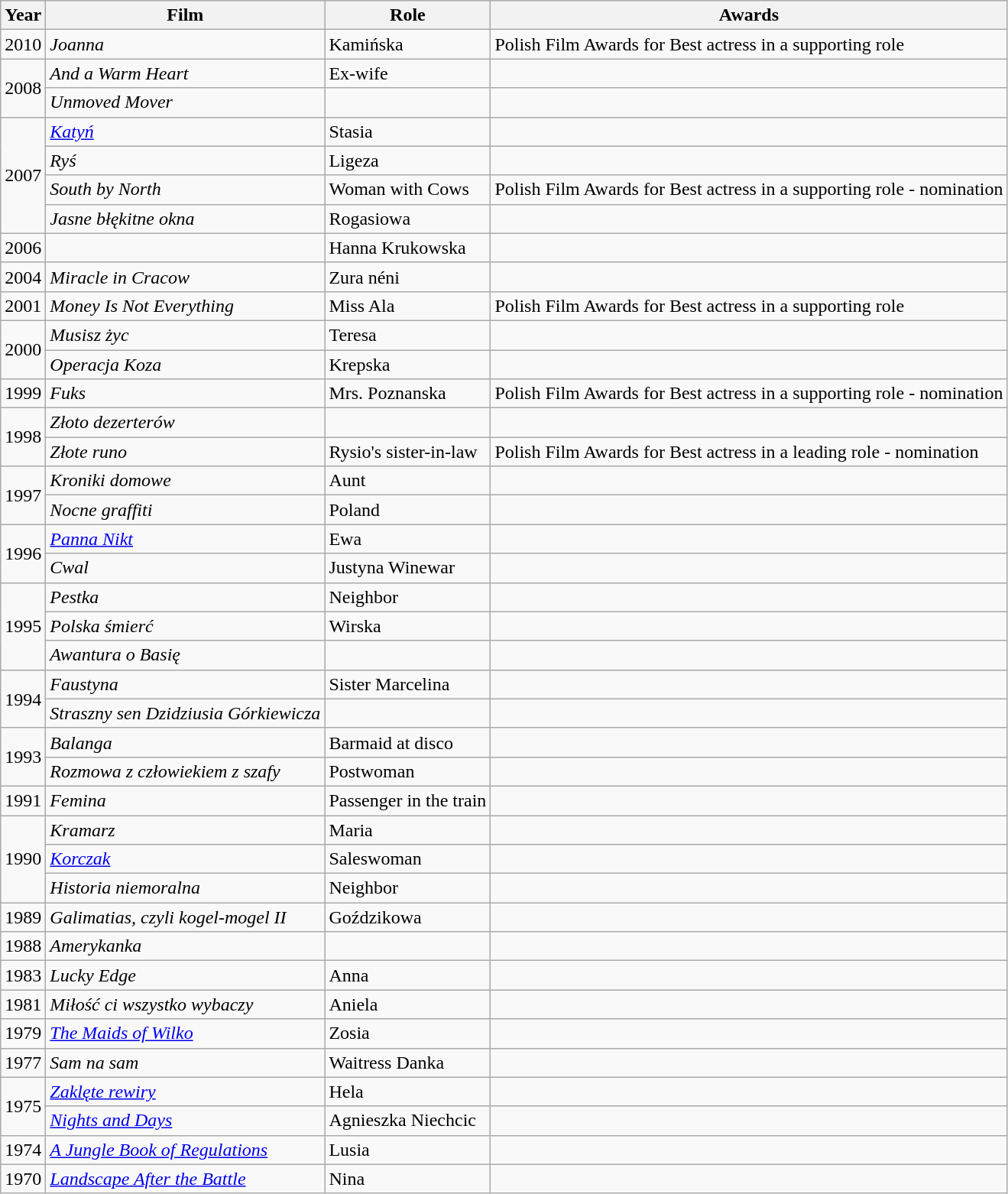<table class="wikitable">
<tr>
<th>Year</th>
<th>Film</th>
<th>Role</th>
<th>Awards</th>
</tr>
<tr>
<td>2010</td>
<td><em>Joanna</em></td>
<td>Kamińska</td>
<td>Polish Film Awards for Best actress in a supporting role</td>
</tr>
<tr>
<td rowspan="2">2008</td>
<td><em>And a Warm Heart</em></td>
<td>Ex-wife</td>
<td></td>
</tr>
<tr>
<td><em>Unmoved Mover</em></td>
<td></td>
<td></td>
</tr>
<tr>
<td rowspan="4">2007</td>
<td><em><a href='#'>Katyń</a></em></td>
<td>Stasia</td>
<td></td>
</tr>
<tr>
<td><em>Ryś</em></td>
<td>Ligeza</td>
<td></td>
</tr>
<tr>
<td><em>South by North</em></td>
<td>Woman with Cows</td>
<td>Polish Film Awards for Best actress in a supporting role - nomination</td>
</tr>
<tr>
<td><em>Jasne błękitne okna</em></td>
<td>Rogasiowa</td>
<td></td>
</tr>
<tr>
<td>2006</td>
<td><em></em></td>
<td>Hanna Krukowska</td>
<td></td>
</tr>
<tr>
<td>2004</td>
<td><em>Miracle in Cracow</em></td>
<td>Zura néni</td>
<td></td>
</tr>
<tr>
<td>2001</td>
<td><em>Money Is Not Everything</em></td>
<td>Miss Ala</td>
<td>Polish Film Awards for Best actress in a supporting role</td>
</tr>
<tr>
<td rowspan="2">2000</td>
<td><em>Musisz życ</em></td>
<td>Teresa</td>
<td></td>
</tr>
<tr>
<td><em>Operacja Koza</em></td>
<td>Krepska</td>
<td></td>
</tr>
<tr>
<td>1999</td>
<td><em>Fuks</em></td>
<td>Mrs. Poznanska</td>
<td>Polish Film Awards for Best actress in a supporting role - nomination</td>
</tr>
<tr>
<td rowspan="2">1998</td>
<td><em>Złoto dezerterów</em></td>
<td></td>
<td></td>
</tr>
<tr>
<td><em>Złote runo</em></td>
<td>Rysio's sister-in-law</td>
<td>Polish Film Awards for Best actress in a leading role - nomination</td>
</tr>
<tr>
<td rowspan="2">1997</td>
<td><em>Kroniki domowe</em></td>
<td>Aunt</td>
<td></td>
</tr>
<tr>
<td><em>Nocne graffiti</em></td>
<td>Poland</td>
<td></td>
</tr>
<tr>
<td rowspan="2">1996</td>
<td><em><a href='#'>Panna Nikt</a></em></td>
<td>Ewa</td>
<td></td>
</tr>
<tr>
<td><em>Cwal</em></td>
<td>Justyna Winewar</td>
<td></td>
</tr>
<tr>
<td rowspan="3">1995</td>
<td><em>Pestka</em></td>
<td>Neighbor</td>
<td></td>
</tr>
<tr>
<td><em>Polska śmierć</em></td>
<td>Wirska</td>
<td></td>
</tr>
<tr>
<td><em>Awantura o Basię</em></td>
<td></td>
<td></td>
</tr>
<tr>
<td rowspan="2">1994</td>
<td><em>Faustyna</em></td>
<td>Sister Marcelina</td>
<td></td>
</tr>
<tr>
<td><em>Straszny sen Dzidziusia Górkiewicza</em></td>
<td></td>
<td></td>
</tr>
<tr>
<td rowspan="2">1993</td>
<td><em>Balanga</em></td>
<td>Barmaid at disco</td>
<td></td>
</tr>
<tr>
<td><em>Rozmowa z człowiekiem z szafy</em></td>
<td>Postwoman</td>
<td></td>
</tr>
<tr>
<td>1991</td>
<td><em>Femina</em></td>
<td>Passenger in the train</td>
<td></td>
</tr>
<tr>
<td rowspan="3">1990</td>
<td><em>Kramarz</em></td>
<td>Maria</td>
<td></td>
</tr>
<tr>
<td><em><a href='#'>Korczak</a></em></td>
<td>Saleswoman</td>
<td></td>
</tr>
<tr>
<td><em>Historia niemoralna</em></td>
<td>Neighbor</td>
<td></td>
</tr>
<tr>
<td>1989</td>
<td><em>Galimatias, czyli kogel-mogel II</em></td>
<td>Goździkowa</td>
<td></td>
</tr>
<tr>
<td>1988</td>
<td><em>Amerykanka</em></td>
<td></td>
<td></td>
</tr>
<tr>
<td>1983</td>
<td><em>Lucky Edge</em></td>
<td>Anna</td>
<td></td>
</tr>
<tr>
<td>1981</td>
<td><em>Miłość ci wszystko wybaczy</em></td>
<td>Aniela</td>
<td></td>
</tr>
<tr>
<td>1979</td>
<td><em><a href='#'>The Maids of Wilko</a></em></td>
<td>Zosia</td>
<td></td>
</tr>
<tr>
<td>1977</td>
<td><em>Sam na sam</em></td>
<td>Waitress Danka</td>
<td></td>
</tr>
<tr>
<td rowspan="2">1975</td>
<td><em><a href='#'>Zaklęte rewiry</a></em></td>
<td>Hela</td>
<td></td>
</tr>
<tr>
<td><em><a href='#'>Nights and Days</a></em></td>
<td>Agnieszka Niechcic</td>
<td></td>
</tr>
<tr>
<td>1974</td>
<td><em><a href='#'>A Jungle Book of Regulations</a></em></td>
<td>Lusia</td>
<td></td>
</tr>
<tr>
<td>1970</td>
<td><em><a href='#'>Landscape After the Battle</a></em></td>
<td>Nina</td>
<td></td>
</tr>
</table>
